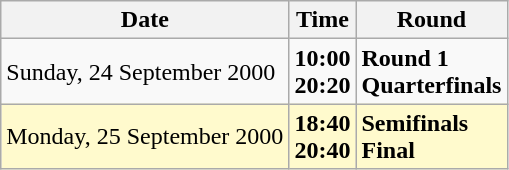<table class="wikitable">
<tr>
<th>Date</th>
<th>Time</th>
<th>Round</th>
</tr>
<tr>
<td>Sunday, 24 September 2000</td>
<td><strong>10:00</strong><br><strong>20:20</strong></td>
<td><strong>Round 1</strong><br><strong>Quarterfinals</strong></td>
</tr>
<tr style=background:lemonchiffon>
<td>Monday, 25 September 2000</td>
<td><strong>18:40</strong><br><strong>20:40</strong></td>
<td><strong>Semifinals</strong><br><strong>Final</strong></td>
</tr>
</table>
